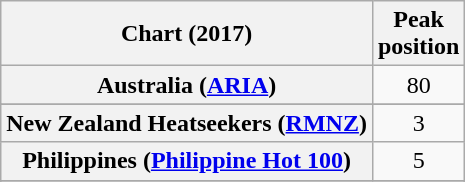<table class="wikitable sortable plainrowheaders" style="text-align:center">
<tr>
<th scope="col">Chart (2017)</th>
<th scope="col">Peak<br> position</th>
</tr>
<tr>
<th scope="row">Australia (<a href='#'>ARIA</a>)</th>
<td>80</td>
</tr>
<tr>
</tr>
<tr>
</tr>
<tr>
<th scope="row">New Zealand Heatseekers (<a href='#'>RMNZ</a>)</th>
<td>3</td>
</tr>
<tr>
<th scope="row">Philippines (<a href='#'>Philippine Hot 100</a>)</th>
<td>5</td>
</tr>
<tr>
</tr>
<tr>
</tr>
<tr>
</tr>
<tr>
</tr>
<tr>
</tr>
</table>
